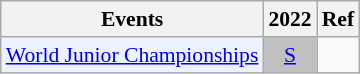<table style='font-size: 90%; text-align:center;' class='wikitable'>
<tr>
<th>Events</th>
<th>2022</th>
<th>Ref</th>
</tr>
<tr>
<td bgcolor="#ECF2FF"; align="left"><a href='#'>World Junior Championships</a></td>
<td bgcolor=silver><a href='#'>S</a></td>
<td></td>
</tr>
</table>
